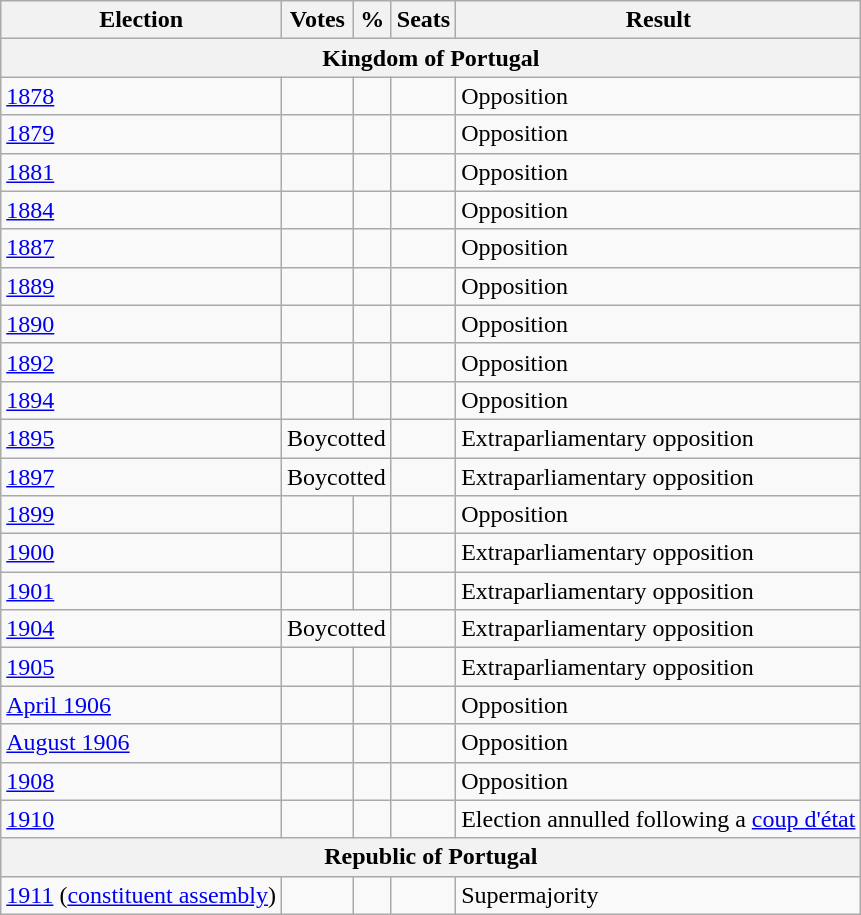<table class="wikitable">
<tr>
<th>Election</th>
<th>Votes</th>
<th>%</th>
<th>Seats</th>
<th>Result</th>
</tr>
<tr>
<th colspan="5">Kingdom of Portugal</th>
</tr>
<tr>
<td><a href='#'>1878</a></td>
<td></td>
<td></td>
<td></td>
<td>Opposition</td>
</tr>
<tr>
<td><a href='#'>1879</a></td>
<td></td>
<td></td>
<td></td>
<td>Opposition</td>
</tr>
<tr>
<td><a href='#'>1881</a></td>
<td></td>
<td></td>
<td></td>
<td>Opposition</td>
</tr>
<tr>
<td><a href='#'>1884</a></td>
<td></td>
<td></td>
<td></td>
<td>Opposition</td>
</tr>
<tr>
<td><a href='#'>1887</a></td>
<td></td>
<td></td>
<td></td>
<td>Opposition</td>
</tr>
<tr>
<td><a href='#'>1889</a></td>
<td></td>
<td></td>
<td></td>
<td>Opposition</td>
</tr>
<tr>
<td><a href='#'>1890</a></td>
<td></td>
<td></td>
<td></td>
<td>Opposition</td>
</tr>
<tr>
<td><a href='#'>1892</a></td>
<td></td>
<td></td>
<td></td>
<td>Opposition</td>
</tr>
<tr>
<td><a href='#'>1894</a></td>
<td></td>
<td></td>
<td></td>
<td>Opposition</td>
</tr>
<tr>
<td><a href='#'>1895</a></td>
<td colspan="2">Boycotted</td>
<td></td>
<td>Extraparliamentary opposition</td>
</tr>
<tr>
<td><a href='#'>1897</a></td>
<td colspan="2">Boycotted</td>
<td></td>
<td>Extraparliamentary opposition</td>
</tr>
<tr>
<td><a href='#'>1899</a></td>
<td></td>
<td></td>
<td></td>
<td>Opposition</td>
</tr>
<tr>
<td><a href='#'>1900</a></td>
<td></td>
<td></td>
<td></td>
<td>Extraparliamentary opposition</td>
</tr>
<tr>
<td><a href='#'>1901</a></td>
<td></td>
<td></td>
<td></td>
<td>Extraparliamentary opposition</td>
</tr>
<tr>
<td><a href='#'>1904</a></td>
<td colspan="2">Boycotted</td>
<td></td>
<td>Extraparliamentary opposition</td>
</tr>
<tr>
<td><a href='#'>1905</a></td>
<td></td>
<td></td>
<td></td>
<td>Extraparliamentary opposition</td>
</tr>
<tr>
<td><a href='#'>April 1906</a></td>
<td></td>
<td></td>
<td></td>
<td>Opposition</td>
</tr>
<tr>
<td><a href='#'>August 1906</a></td>
<td></td>
<td></td>
<td></td>
<td>Opposition</td>
</tr>
<tr>
<td><a href='#'>1908</a></td>
<td></td>
<td></td>
<td></td>
<td>Opposition</td>
</tr>
<tr>
<td><a href='#'>1910</a></td>
<td></td>
<td></td>
<td></td>
<td>Election annulled following a <a href='#'>coup d'état</a></td>
</tr>
<tr>
<th colspan="5">Republic of Portugal</th>
</tr>
<tr>
<td><a href='#'>1911</a> (<a href='#'>constituent assembly</a>)</td>
<td></td>
<td></td>
<td></td>
<td>Supermajority</td>
</tr>
</table>
